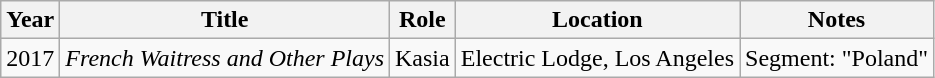<table class="wikitable">
<tr>
<th>Year</th>
<th>Title</th>
<th>Role</th>
<th>Location</th>
<th>Notes</th>
</tr>
<tr>
<td>2017</td>
<td><em>French Waitress and Other Plays</em></td>
<td>Kasia</td>
<td>Electric Lodge, Los Angeles</td>
<td>Segment: "Poland"</td>
</tr>
</table>
